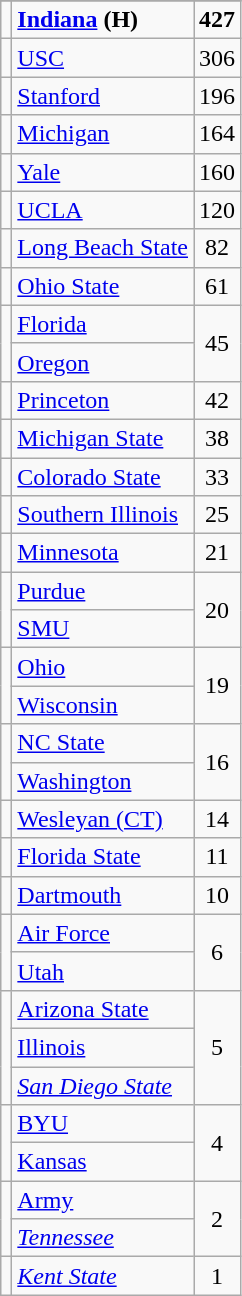<table class="wikitable sortable" style="text-align:center">
<tr>
</tr>
<tr>
<td></td>
<td align=left><strong><a href='#'>Indiana</a></strong> <strong>(H)</strong></td>
<td><strong>427</strong></td>
</tr>
<tr>
<td></td>
<td align=left><a href='#'>USC</a></td>
<td>306</td>
</tr>
<tr>
<td></td>
<td align=left><a href='#'>Stanford</a></td>
<td>196</td>
</tr>
<tr>
<td></td>
<td align=left><a href='#'>Michigan</a></td>
<td>164</td>
</tr>
<tr>
<td></td>
<td align=left><a href='#'>Yale</a></td>
<td>160</td>
</tr>
<tr>
<td></td>
<td align=left><a href='#'>UCLA</a></td>
<td>120</td>
</tr>
<tr>
<td></td>
<td align=left><a href='#'>Long Beach State</a></td>
<td>82</td>
</tr>
<tr>
<td></td>
<td align=left><a href='#'>Ohio State</a></td>
<td>61</td>
</tr>
<tr>
<td rowspan=2></td>
<td align=left><a href='#'>Florida</a></td>
<td rowspan=2>45</td>
</tr>
<tr>
<td align=left><a href='#'>Oregon</a></td>
</tr>
<tr>
<td></td>
<td align=left><a href='#'>Princeton</a></td>
<td>42</td>
</tr>
<tr>
<td></td>
<td align=left><a href='#'>Michigan State</a></td>
<td>38</td>
</tr>
<tr>
<td></td>
<td align=left><a href='#'>Colorado State</a></td>
<td>33</td>
</tr>
<tr>
<td></td>
<td align=left><a href='#'>Southern Illinois</a></td>
<td>25</td>
</tr>
<tr>
<td></td>
<td align=left><a href='#'>Minnesota</a></td>
<td>21</td>
</tr>
<tr>
<td rowspan=2></td>
<td align=left><a href='#'>Purdue</a></td>
<td rowspan=2>20</td>
</tr>
<tr>
<td align=left><a href='#'>SMU</a></td>
</tr>
<tr>
<td rowspan=2></td>
<td align=left><a href='#'>Ohio</a></td>
<td rowspan=2>19</td>
</tr>
<tr>
<td align=left><a href='#'>Wisconsin</a></td>
</tr>
<tr>
<td rowspan=2></td>
<td align=left><a href='#'>NC State</a></td>
<td rowspan=2>16</td>
</tr>
<tr>
<td align=left><a href='#'>Washington</a></td>
</tr>
<tr>
<td></td>
<td align=left><a href='#'>Wesleyan (CT)</a></td>
<td>14</td>
</tr>
<tr>
<td></td>
<td align=left><a href='#'>Florida State</a></td>
<td>11</td>
</tr>
<tr>
<td></td>
<td align=left><a href='#'>Dartmouth</a></td>
<td>10</td>
</tr>
<tr>
<td rowspan=2></td>
<td align=left><a href='#'>Air Force</a></td>
<td rowspan=2>6</td>
</tr>
<tr>
<td align=left><a href='#'>Utah</a></td>
</tr>
<tr>
<td rowspan=3></td>
<td align=left><a href='#'>Arizona State</a></td>
<td rowspan=3>5</td>
</tr>
<tr>
<td align=left><a href='#'>Illinois</a></td>
</tr>
<tr>
<td align=left><em><a href='#'>San Diego State</a></em></td>
</tr>
<tr>
<td rowspan=2></td>
<td align=left><a href='#'>BYU</a></td>
<td rowspan=2>4</td>
</tr>
<tr>
<td align=left><a href='#'>Kansas</a></td>
</tr>
<tr>
<td rowspan=2></td>
<td align=left><a href='#'>Army</a></td>
<td rowspan=2>2</td>
</tr>
<tr>
<td align=left><em><a href='#'>Tennessee</a></em></td>
</tr>
<tr>
<td></td>
<td align=left><em><a href='#'>Kent State</a></em></td>
<td>1</td>
</tr>
</table>
